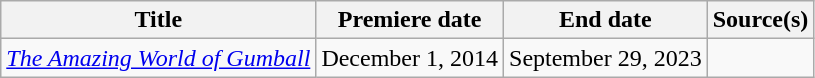<table class="wikitable sortable">
<tr>
<th>Title</th>
<th>Premiere date</th>
<th>End date</th>
<th>Source(s)</th>
</tr>
<tr>
<td><em><a href='#'>The Amazing World of Gumball</a></em></td>
<td>December 1, 2014</td>
<td>September 29, 2023</td>
<td></td>
</tr>
</table>
